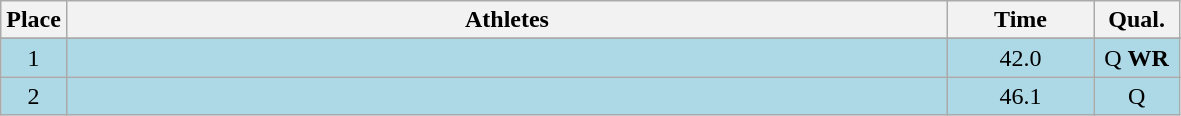<table class=wikitable style="text-align:center">
<tr>
<th width=20>Place</th>
<th width=580>Athletes</th>
<th width=90>Time</th>
<th width=50>Qual.</th>
</tr>
<tr>
</tr>
<tr bgcolor=lightblue>
<td>1</td>
<td align=left></td>
<td>42.0</td>
<td>Q <strong>WR</strong></td>
</tr>
<tr bgcolor=lightblue>
<td>2</td>
<td align=left></td>
<td>46.1</td>
<td>Q</td>
</tr>
</table>
